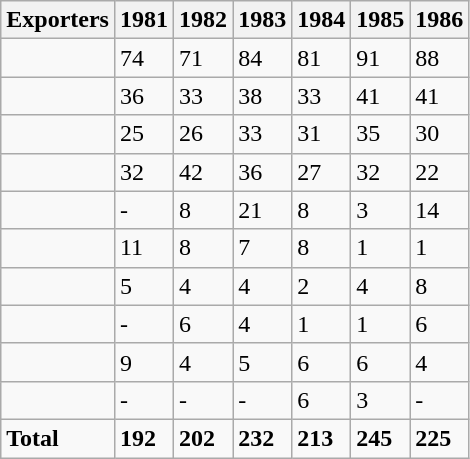<table class="wikitable">
<tr>
<th>Exporters</th>
<th>1981</th>
<th>1982</th>
<th>1983</th>
<th>1984</th>
<th>1985</th>
<th>1986</th>
</tr>
<tr>
<td></td>
<td>74</td>
<td>71</td>
<td>84</td>
<td>81</td>
<td>91</td>
<td>88</td>
</tr>
<tr>
<td></td>
<td>36</td>
<td>33</td>
<td>38</td>
<td>33</td>
<td>41</td>
<td>41</td>
</tr>
<tr>
<td></td>
<td>25</td>
<td>26</td>
<td>33</td>
<td>31</td>
<td>35</td>
<td>30</td>
</tr>
<tr>
<td></td>
<td>32</td>
<td>42</td>
<td>36</td>
<td>27</td>
<td>32</td>
<td>22</td>
</tr>
<tr>
<td></td>
<td>-</td>
<td>8</td>
<td>21</td>
<td>8</td>
<td>3</td>
<td>14</td>
</tr>
<tr>
<td></td>
<td>11</td>
<td>8</td>
<td>7</td>
<td>8</td>
<td>1</td>
<td>1</td>
</tr>
<tr>
<td></td>
<td>5</td>
<td>4</td>
<td>4</td>
<td>2</td>
<td>4</td>
<td>8</td>
</tr>
<tr>
<td></td>
<td>-</td>
<td>6</td>
<td>4</td>
<td>1</td>
<td>1</td>
<td>6</td>
</tr>
<tr>
<td></td>
<td>9</td>
<td>4</td>
<td>5</td>
<td>6</td>
<td>6</td>
<td>4</td>
</tr>
<tr>
<td></td>
<td>-</td>
<td>-</td>
<td>-</td>
<td>6</td>
<td>3</td>
<td>-</td>
</tr>
<tr>
<td><strong>Total</strong></td>
<td><strong>192</strong></td>
<td><strong>202</strong></td>
<td><strong>232</strong></td>
<td><strong>213</strong></td>
<td><strong>245</strong></td>
<td><strong>225</strong></td>
</tr>
</table>
